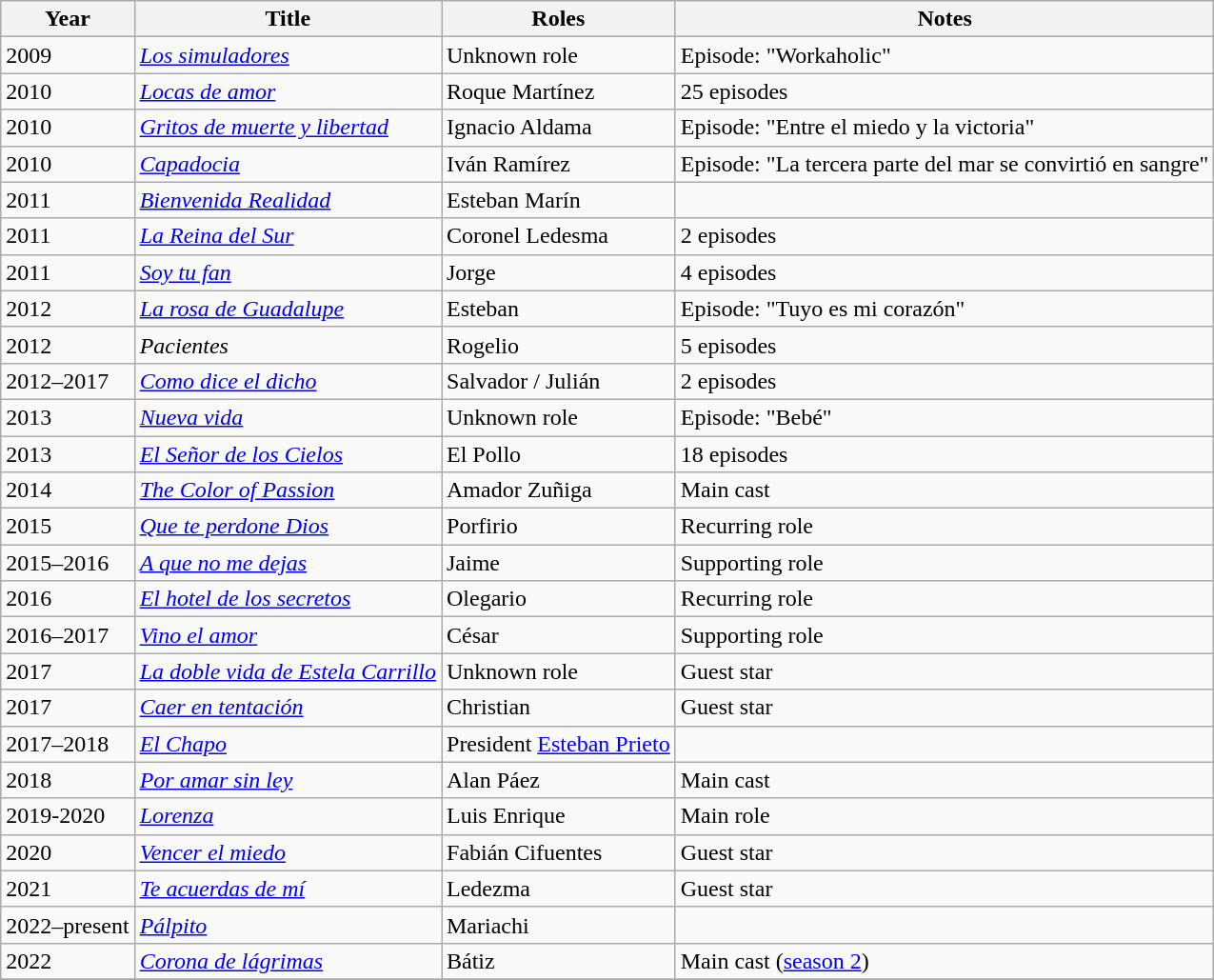<table class="wikitable sortable">
<tr>
<th>Year</th>
<th>Title</th>
<th>Roles</th>
<th>Notes</th>
</tr>
<tr>
<td>2009</td>
<td><em><a href='#'>Los simuladores</a></em></td>
<td>Unknown role</td>
<td>Episode: "Workaholic"</td>
</tr>
<tr>
<td>2010</td>
<td><em><a href='#'>Locas de amor</a></em></td>
<td>Roque Martínez</td>
<td>25 episodes</td>
</tr>
<tr>
<td>2010</td>
<td><em><a href='#'>Gritos de muerte y libertad</a></em></td>
<td>Ignacio Aldama</td>
<td>Episode: "Entre el miedo y la victoria"</td>
</tr>
<tr>
<td>2010</td>
<td><em><a href='#'>Capadocia</a></em></td>
<td>Iván Ramírez</td>
<td>Episode: "La tercera parte del mar se convirtió en sangre"</td>
</tr>
<tr>
<td>2011</td>
<td><em><a href='#'>Bienvenida Realidad</a></em></td>
<td>Esteban Marín</td>
<td></td>
</tr>
<tr>
<td>2011</td>
<td><em><a href='#'>La Reina del Sur</a></em></td>
<td>Coronel Ledesma</td>
<td>2 episodes</td>
</tr>
<tr>
<td>2011</td>
<td><em><a href='#'>Soy tu fan</a></em></td>
<td>Jorge</td>
<td>4 episodes</td>
</tr>
<tr>
<td>2012</td>
<td><em><a href='#'>La rosa de Guadalupe</a></em></td>
<td>Esteban</td>
<td>Episode: "Tuyo es mi corazón"</td>
</tr>
<tr>
<td>2012</td>
<td><em>Pacientes</em></td>
<td>Rogelio</td>
<td>5 episodes</td>
</tr>
<tr>
<td>2012–2017</td>
<td><em><a href='#'>Como dice el dicho</a></em></td>
<td>Salvador / Julián</td>
<td>2 episodes</td>
</tr>
<tr>
<td>2013</td>
<td><em><a href='#'>Nueva vida</a></em></td>
<td>Unknown role</td>
<td>Episode: "Bebé"</td>
</tr>
<tr>
<td>2013</td>
<td><em><a href='#'>El Señor de los Cielos</a></em></td>
<td>El Pollo</td>
<td>18 episodes</td>
</tr>
<tr>
<td>2014</td>
<td><em><a href='#'>The Color of Passion</a></em></td>
<td>Amador Zuñiga</td>
<td>Main cast</td>
</tr>
<tr>
<td>2015</td>
<td><em><a href='#'>Que te perdone Dios</a></em></td>
<td>Porfirio</td>
<td>Recurring role</td>
</tr>
<tr>
<td>2015–2016</td>
<td><em><a href='#'>A que no me dejas</a></em></td>
<td>Jaime</td>
<td>Supporting role</td>
</tr>
<tr>
<td>2016</td>
<td><em><a href='#'>El hotel de los secretos</a></em></td>
<td>Olegario</td>
<td>Recurring role</td>
</tr>
<tr>
<td>2016–2017</td>
<td><em><a href='#'>Vino el amor</a></em></td>
<td>César</td>
<td>Supporting role</td>
</tr>
<tr>
<td>2017</td>
<td><em><a href='#'>La doble vida de Estela Carrillo</a></em></td>
<td>Unknown role</td>
<td>Guest star</td>
</tr>
<tr>
<td>2017</td>
<td><em><a href='#'>Caer en tentación</a></em></td>
<td>Christian</td>
<td>Guest star</td>
</tr>
<tr>
<td>2017–2018</td>
<td><em><a href='#'>El Chapo</a></em></td>
<td>President <a href='#'>Esteban Prieto</a></td>
<td></td>
</tr>
<tr>
<td>2018</td>
<td><em><a href='#'>Por amar sin ley</a></em></td>
<td>Alan Páez</td>
<td>Main cast</td>
</tr>
<tr>
<td>2019-2020</td>
<td><em><a href='#'>Lorenza</a></em></td>
<td>Luis Enrique</td>
<td>Main role</td>
</tr>
<tr>
<td>2020</td>
<td><em><a href='#'>Vencer el miedo</a></em></td>
<td>Fabián Cifuentes</td>
<td>Guest star</td>
</tr>
<tr>
<td>2021</td>
<td><em><a href='#'>Te acuerdas de mí</a></em></td>
<td>Ledezma</td>
<td>Guest star</td>
</tr>
<tr>
<td>2022–present</td>
<td><em><a href='#'>Pálpito</a></em></td>
<td>Mariachi</td>
<td></td>
</tr>
<tr>
<td>2022</td>
<td><em><a href='#'>Corona de lágrimas</a></em></td>
<td>Bátiz</td>
<td>Main cast (<a href='#'>season 2</a>)</td>
</tr>
<tr>
</tr>
</table>
